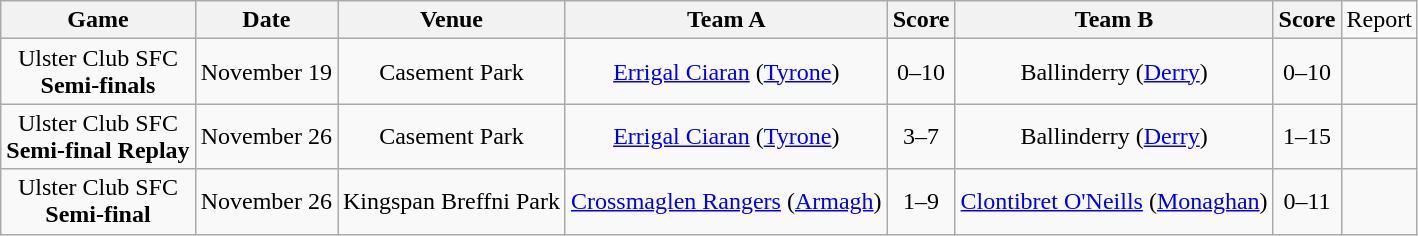<table class="wikitable">
<tr>
<th>Game</th>
<th>Date</th>
<th>Venue</th>
<th>Team A</th>
<th>Score</th>
<th>Team B</th>
<th>Score</th>
<td>Report</td>
</tr>
<tr align="center">
<td>Ulster Club SFC<br><strong>Semi-finals</strong></td>
<td>November 19</td>
<td>Casement Park</td>
<td><a href='#'>Errigal Ciaran</a> (<a href='#'>Tyrone</a>)</td>
<td>0–10</td>
<td>Ballinderry (<a href='#'>Derry</a>)</td>
<td>0–10</td>
<td></td>
</tr>
<tr align="center">
<td>Ulster Club SFC<br><strong>Semi-final Replay</strong></td>
<td>November 26</td>
<td>Casement Park</td>
<td><a href='#'>Errigal Ciaran</a> (<a href='#'>Tyrone</a>)</td>
<td>3–7</td>
<td>Ballinderry (<a href='#'>Derry</a>)</td>
<td>1–15</td>
<td></td>
</tr>
<tr align="center">
<td>Ulster Club SFC<br><strong>Semi-final</strong></td>
<td>November 26</td>
<td>Kingspan Breffni Park</td>
<td><a href='#'>Crossmaglen Rangers</a> (<a href='#'>Armagh</a>)</td>
<td>1–9</td>
<td><a href='#'>Clontibret O'Neills</a> (<a href='#'>Monaghan</a>)</td>
<td>0–11</td>
<td></td>
</tr>
</table>
